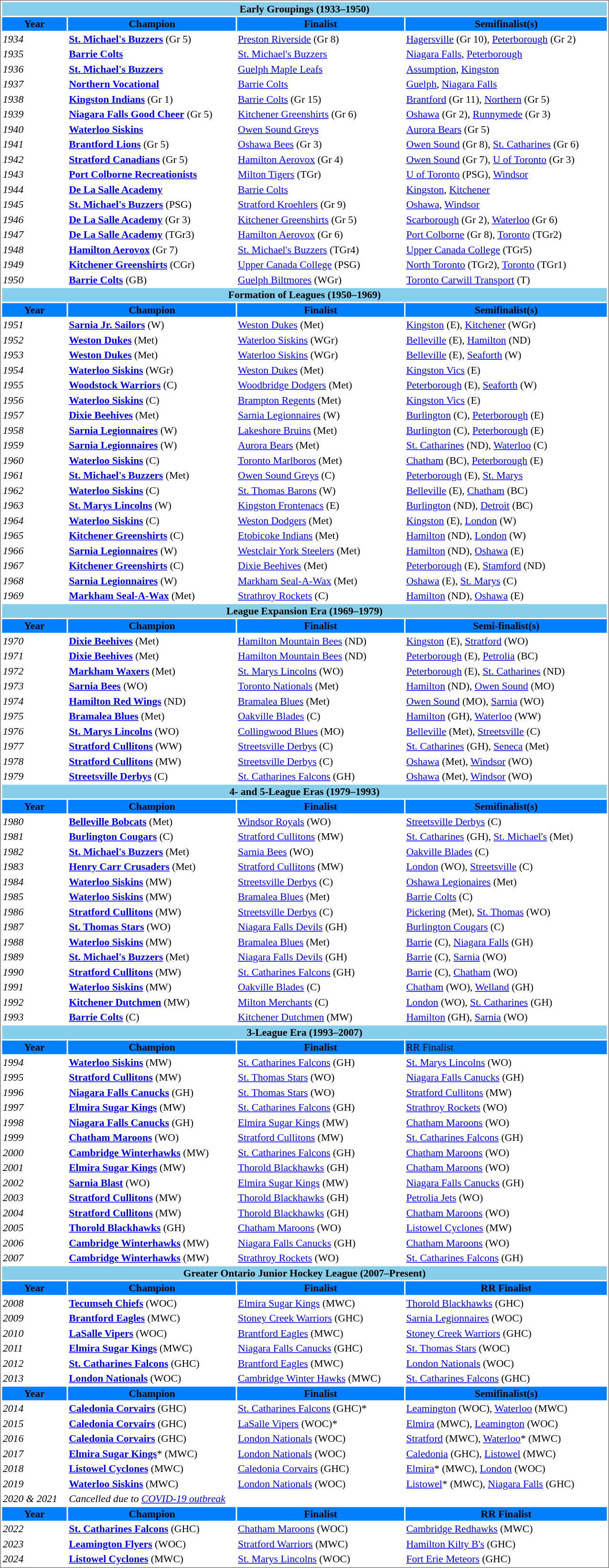<table cellpadding="0">
<tr align="left" style="vertical-align: top">
<td></td>
<td><br><table cellpadding="1" width="850px" style="font-size: 90%; border: 1px solid gray;">
<tr align="center" bgcolor="#87CEEB">
<td colspan="11"><strong>Early Groupings (1933–1950)</strong></td>
</tr>
<tr bgcolor="#007FFF">
<th style= width="33">Year</th>
<th style= width="189">Champion</th>
<th style= width="189">Finalist</th>
<th>Semifinalist(s)</th>
</tr>
<tr>
<td><em>1934</em></td>
<td><strong><a href='#'>St. Michael's Buzzers</a></strong> (Gr 5)</td>
<td><a href='#'>Preston Riverside</a> (Gr 8)</td>
<td><a href='#'>Hagersville</a> (Gr 10), <a href='#'>Peterborough</a> (Gr 2)</td>
</tr>
<tr>
<td><em>1935</em></td>
<td><strong><a href='#'>Barrie Colts</a></strong></td>
<td><a href='#'>St. Michael's Buzzers</a></td>
<td><a href='#'>Niagara Falls</a>, <a href='#'>Peterborough</a></td>
</tr>
<tr>
<td><em>1936</em></td>
<td><strong><a href='#'>St. Michael's Buzzers</a></strong></td>
<td><a href='#'>Guelph Maple Leafs</a></td>
<td><a href='#'>Assumption</a>, <a href='#'>Kingston</a></td>
</tr>
<tr>
<td><em>1937</em></td>
<td><strong><a href='#'>Northern Vocational</a></strong></td>
<td><a href='#'>Barrie Colts</a></td>
<td><a href='#'>Guelph</a>, <a href='#'>Niagara Falls</a></td>
</tr>
<tr>
<td><em>1938</em></td>
<td><strong><a href='#'>Kingston Indians</a></strong> (Gr 1)</td>
<td><a href='#'>Barrie Colts</a> (Gr 15)</td>
<td><a href='#'>Brantford</a> (Gr 11), <a href='#'>Northern</a> (Gr 5)</td>
</tr>
<tr>
<td><em>1939</em></td>
<td><strong><a href='#'>Niagara Falls Good Cheer</a></strong> (Gr 5)</td>
<td><a href='#'>Kitchener Greenshirts</a> (Gr 6)</td>
<td><a href='#'>Oshawa</a> (Gr 2), <a href='#'>Runnymede</a> (Gr 3)</td>
</tr>
<tr>
<td><em>1940</em></td>
<td><strong><a href='#'>Waterloo Siskins</a></strong></td>
<td><a href='#'>Owen Sound Greys</a></td>
<td><a href='#'>Aurora Bears</a> (Gr 5)</td>
</tr>
<tr>
<td><em>1941</em></td>
<td><strong><a href='#'>Brantford Lions</a></strong> (Gr 5)</td>
<td><a href='#'>Oshawa Bees</a> (Gr 3)</td>
<td><a href='#'>Owen Sound</a> (Gr 8), <a href='#'>St. Catharines</a> (Gr 6)</td>
</tr>
<tr>
<td><em>1942</em></td>
<td><strong><a href='#'>Stratford Canadians</a></strong> (Gr 5)</td>
<td><a href='#'>Hamilton Aerovox</a> (Gr 4)</td>
<td><a href='#'>Owen Sound</a> (Gr 7), <a href='#'>U of Toronto</a> (Gr 3)</td>
</tr>
<tr>
<td><em>1943</em></td>
<td><strong><a href='#'>Port Colborne Recreationists</a></strong></td>
<td><a href='#'>Milton Tigers</a> (TGr)</td>
<td><a href='#'>U of Toronto</a> (PSG), <a href='#'>Windsor</a></td>
</tr>
<tr>
<td><em>1944</em></td>
<td><strong><a href='#'>De La Salle Academy</a></strong></td>
<td><a href='#'>Barrie Colts</a></td>
<td><a href='#'>Kingston</a>, <a href='#'>Kitchener</a></td>
</tr>
<tr>
<td><em>1945</em></td>
<td><strong><a href='#'>St. Michael's Buzzers</a></strong> (PSG)</td>
<td><a href='#'>Stratford Kroehlers</a> (Gr 9)</td>
<td><a href='#'>Oshawa</a>, <a href='#'>Windsor</a></td>
</tr>
<tr>
<td><em>1946</em></td>
<td><strong><a href='#'>De La Salle Academy</a></strong> (Gr 3)</td>
<td><a href='#'>Kitchener Greenshirts</a> (Gr 5)</td>
<td><a href='#'>Scarborough</a> (Gr 2), <a href='#'>Waterloo</a> (Gr 6)</td>
</tr>
<tr>
<td><em>1947</em></td>
<td><strong><a href='#'>De La Salle Academy</a></strong> (TGr3)</td>
<td><a href='#'>Hamilton Aerovox</a> (Gr 6)</td>
<td><a href='#'>Port Colborne</a> (Gr 8), <a href='#'>Toronto</a> (TGr2)</td>
</tr>
<tr>
<td><em>1948</em></td>
<td><strong><a href='#'>Hamilton Aerovox</a></strong> (Gr 7)</td>
<td><a href='#'>St. Michael's Buzzers</a> (TGr4)</td>
<td><a href='#'>Upper Canada College</a> (TGr5)</td>
</tr>
<tr>
<td><em>1949</em></td>
<td><strong><a href='#'>Kitchener Greenshirts</a></strong> (CGr)</td>
<td><a href='#'>Upper Canada College</a> (PSG)</td>
<td><a href='#'>North Toronto</a> (TGr2), <a href='#'>Toronto</a> (TGr1)</td>
</tr>
<tr>
<td><em>1950</em></td>
<td><strong><a href='#'>Barrie Colts</a></strong> (GB)</td>
<td><a href='#'>Guelph Biltmores</a> (WGr)</td>
<td><a href='#'>Toronto Carwill Transport</a> (T)</td>
</tr>
<tr align="center" bgcolor="#87CEEB">
<td colspan="11"><strong>Formation of Leagues (1950–1969)</strong></td>
</tr>
<tr bgcolor="#007FFF">
<th style= width="33">Year</th>
<th style= width="189">Champion</th>
<th style= width="189">Finalist</th>
<th>Semifinalist(s)</th>
</tr>
<tr>
<td><em>1951</em></td>
<td><strong><a href='#'>Sarnia Jr. Sailors</a></strong> (W)</td>
<td><a href='#'>Weston Dukes</a> (Met)</td>
<td><a href='#'>Kingston</a> (E), <a href='#'>Kitchener</a> (WGr)</td>
</tr>
<tr>
<td><em>1952</em></td>
<td><strong><a href='#'>Weston Dukes</a></strong> (Met)</td>
<td><a href='#'>Waterloo Siskins</a> (WGr)</td>
<td><a href='#'>Belleville</a> (E), <a href='#'>Hamilton</a> (ND)</td>
</tr>
<tr>
<td><em>1953</em></td>
<td><strong><a href='#'>Weston Dukes</a></strong> (Met)</td>
<td><a href='#'>Waterloo Siskins</a> (WGr)</td>
<td><a href='#'>Belleville</a> (E), <a href='#'>Seaforth</a> (W)</td>
</tr>
<tr>
<td><em>1954</em></td>
<td><strong><a href='#'>Waterloo Siskins</a></strong> (WGr)</td>
<td><a href='#'>Weston Dukes</a> (Met)</td>
<td><a href='#'>Kingston Vics</a> (E)</td>
</tr>
<tr>
<td><em>1955</em></td>
<td><strong><a href='#'>Woodstock Warriors</a></strong> (C)</td>
<td><a href='#'>Woodbridge Dodgers</a> (Met)</td>
<td><a href='#'>Peterborough</a> (E), <a href='#'>Seaforth</a> (W)</td>
</tr>
<tr>
<td><em>1956</em></td>
<td><strong><a href='#'>Waterloo Siskins</a></strong> (C)</td>
<td><a href='#'>Brampton Regents</a> (Met)</td>
<td><a href='#'>Kingston Vics</a> (E)</td>
</tr>
<tr>
<td><em>1957</em></td>
<td><strong><a href='#'>Dixie Beehives</a></strong> (Met)</td>
<td><a href='#'>Sarnia Legionnaires</a> (W)</td>
<td><a href='#'>Burlington</a> (C), <a href='#'>Peterborough</a> (E)</td>
</tr>
<tr>
<td><em>1958</em></td>
<td><strong><a href='#'>Sarnia Legionnaires</a></strong> (W)</td>
<td><a href='#'>Lakeshore Bruins</a> (Met)</td>
<td><a href='#'>Burlington</a> (C), <a href='#'>Peterborough</a> (E)</td>
</tr>
<tr>
<td><em>1959</em></td>
<td><strong><a href='#'>Sarnia Legionnaires</a></strong> (W)</td>
<td><a href='#'>Aurora Bears</a> (Met)</td>
<td><a href='#'>St. Catharines</a> (ND), <a href='#'>Waterloo</a> (C)</td>
</tr>
<tr>
<td><em>1960</em></td>
<td><strong><a href='#'>Waterloo Siskins</a></strong> (C)</td>
<td><a href='#'>Toronto Marlboros</a> (Met)</td>
<td><a href='#'>Chatham</a> (BC), <a href='#'>Peterborough</a> (E)</td>
</tr>
<tr>
<td><em>1961</em></td>
<td><strong><a href='#'>St. Michael's Buzzers</a></strong> (Met)</td>
<td><a href='#'>Owen Sound Greys</a> (C)</td>
<td><a href='#'>Peterborough</a> (E), <a href='#'>St. Marys</a></td>
</tr>
<tr>
<td><em>1962</em></td>
<td><strong><a href='#'>Waterloo Siskins</a></strong> (C)</td>
<td><a href='#'>St. Thomas Barons</a> (W)</td>
<td><a href='#'>Belleville</a> (E), <a href='#'>Chatham</a> (BC)</td>
</tr>
<tr>
<td><em>1963</em></td>
<td><strong><a href='#'>St. Marys Lincolns</a></strong> (W)</td>
<td><a href='#'>Kingston Frontenacs</a> (E)</td>
<td><a href='#'>Burlington</a> (ND), <a href='#'>Detroit</a> (BC)</td>
</tr>
<tr>
<td><em>1964</em></td>
<td><strong><a href='#'>Waterloo Siskins</a></strong> (C)</td>
<td><a href='#'>Weston Dodgers</a> (Met)</td>
<td><a href='#'>Kingston</a> (E), <a href='#'>London</a> (W)</td>
</tr>
<tr>
<td><em>1965</em></td>
<td><strong><a href='#'>Kitchener Greenshirts</a></strong> (C)</td>
<td><a href='#'>Etobicoke Indians</a> (Met)</td>
<td><a href='#'>Hamilton</a> (ND), <a href='#'>London</a> (W)</td>
</tr>
<tr>
<td><em>1966</em></td>
<td><strong><a href='#'>Sarnia Legionnaires</a></strong> (W)</td>
<td><a href='#'>Westclair York Steelers</a> (Met)</td>
<td><a href='#'>Hamilton</a> (ND), <a href='#'>Oshawa</a> (E)</td>
</tr>
<tr>
<td><em>1967</em></td>
<td><strong><a href='#'>Kitchener Greenshirts</a></strong> (C)</td>
<td><a href='#'>Dixie Beehives</a> (Met)</td>
<td><a href='#'>Peterborough</a> (E), <a href='#'>Stamford</a> (ND)</td>
</tr>
<tr>
<td><em>1968</em></td>
<td><strong><a href='#'>Sarnia Legionnaires</a></strong> (W)</td>
<td><a href='#'>Markham Seal-A-Wax</a> (Met)</td>
<td><a href='#'>Oshawa</a> (E), <a href='#'>St. Marys</a> (C)</td>
</tr>
<tr>
<td><em>1969</em></td>
<td><strong><a href='#'>Markham Seal-A-Wax</a></strong> (Met)</td>
<td><a href='#'>Strathroy Rockets</a> (C)</td>
<td><a href='#'>Hamilton</a> (ND), <a href='#'>Oshawa</a> (E)</td>
</tr>
<tr align="center" bgcolor="#87CEEB">
<td colspan="11"><strong>League Expansion Era (1969–1979)</strong></td>
</tr>
<tr bgcolor="#007FFF">
<th style= width="33">Year</th>
<th style= width="189">Champion</th>
<th style= width="189">Finalist</th>
<th>Semi-finalist(s)</th>
</tr>
<tr>
<td><em>1970</em></td>
<td><strong><a href='#'>Dixie Beehives</a></strong> (Met)</td>
<td><a href='#'>Hamilton Mountain Bees</a> (ND)</td>
<td><a href='#'>Kingston</a> (E), <a href='#'>Stratford</a> (WO)</td>
</tr>
<tr>
<td><em>1971</em></td>
<td><strong><a href='#'>Dixie Beehives</a></strong> (Met)</td>
<td><a href='#'>Hamilton Mountain Bees</a> (ND)</td>
<td><a href='#'>Peterborough</a> (E), <a href='#'>Petrolia</a> (BC)</td>
</tr>
<tr>
<td><em>1972</em></td>
<td><strong><a href='#'>Markham Waxers</a></strong> (Met)</td>
<td><a href='#'>St. Marys Lincolns</a> (WO)</td>
<td><a href='#'>Peterborough</a> (E), <a href='#'>St. Catharines</a> (ND)</td>
</tr>
<tr>
<td><em>1973</em></td>
<td><strong><a href='#'>Sarnia Bees</a></strong> (WO)</td>
<td><a href='#'>Toronto Nationals</a> (Met)</td>
<td><a href='#'>Hamilton</a> (ND), <a href='#'>Owen Sound</a> (MO)</td>
</tr>
<tr>
<td><em>1974</em></td>
<td><strong><a href='#'>Hamilton Red Wings</a></strong> (ND)</td>
<td><a href='#'>Bramalea Blues</a> (Met)</td>
<td><a href='#'>Owen Sound</a> (MO), <a href='#'>Sarnia</a> (WO)</td>
</tr>
<tr>
<td><em>1975</em></td>
<td><strong><a href='#'>Bramalea Blues</a></strong> (Met)</td>
<td><a href='#'>Oakville Blades</a> (C)</td>
<td><a href='#'>Hamilton</a> (GH), <a href='#'>Waterloo</a> (WW)</td>
</tr>
<tr>
<td><em>1976</em></td>
<td><strong><a href='#'>St. Marys Lincolns</a></strong> (WO)</td>
<td><a href='#'>Collingwood Blues</a> (MO)</td>
<td><a href='#'>Belleville</a> (Met), <a href='#'>Streetsville</a> (C)</td>
</tr>
<tr>
<td><em>1977</em></td>
<td><strong><a href='#'>Stratford Cullitons</a></strong> (WW)</td>
<td><a href='#'>Streetsville Derbys</a> (C)</td>
<td><a href='#'>St. Catharines</a> (GH), <a href='#'>Seneca</a> (Met)</td>
</tr>
<tr>
<td><em>1978</em></td>
<td><strong><a href='#'>Stratford Cullitons</a></strong> (MW)</td>
<td><a href='#'>Streetsville Derbys</a> (C)</td>
<td><a href='#'>Oshawa</a> (Met), <a href='#'>Windsor</a> (WO)</td>
</tr>
<tr>
<td><em>1979</em></td>
<td><strong><a href='#'>Streetsville Derbys</a></strong> (C)</td>
<td><a href='#'>St. Catharines Falcons</a> (GH)</td>
<td><a href='#'>Oshawa</a> (Met), <a href='#'>Windsor</a> (WO)</td>
</tr>
<tr align="center" bgcolor="#87CEEB">
<td colspan="11"><strong>4- and 5-League Eras (1979–1993)</strong></td>
</tr>
<tr bgcolor="#007FFF">
<th style= width="33">Year</th>
<th style= width="189">Champion</th>
<th style= width="189">Finalist</th>
<th>Semifinalist(s)</th>
</tr>
<tr>
<td><em>1980</em></td>
<td><strong><a href='#'>Belleville Bobcats</a></strong> (Met)</td>
<td><a href='#'>Windsor Royals</a> (WO)</td>
<td><a href='#'>Streetsville Derbys</a> (C)</td>
</tr>
<tr>
<td><em>1981</em></td>
<td><strong><a href='#'>Burlington Cougars</a></strong> (C)</td>
<td><a href='#'>Stratford Cullitons</a> (MW)</td>
<td><a href='#'>St. Catharines</a> (GH), <a href='#'>St. Michael's</a> (Met)</td>
</tr>
<tr>
<td><em>1982</em></td>
<td><strong><a href='#'>St. Michael's Buzzers</a></strong> (Met)</td>
<td><a href='#'>Sarnia Bees</a> (WO)</td>
<td><a href='#'>Oakville Blades</a> (C)</td>
</tr>
<tr>
<td><em>1983</em></td>
<td><strong><a href='#'>Henry Carr Crusaders</a></strong> (Met)</td>
<td><a href='#'>Stratford Cullitons</a> (MW)</td>
<td><a href='#'>London</a> (WO), <a href='#'>Streetsville</a> (C)</td>
</tr>
<tr>
<td><em>1984</em></td>
<td><strong><a href='#'>Waterloo Siskins</a></strong> (MW)</td>
<td><a href='#'>Streetsville Derbys</a> (C)</td>
<td><a href='#'>Oshawa Legionaires</a> (Met)</td>
</tr>
<tr>
<td><em>1985</em></td>
<td><strong><a href='#'>Waterloo Siskins</a></strong> (MW)</td>
<td><a href='#'>Bramalea Blues</a> (Met)</td>
<td><a href='#'>Barrie Colts</a> (C)</td>
</tr>
<tr>
<td><em>1986</em></td>
<td><strong><a href='#'>Stratford Cullitons</a></strong> (MW)</td>
<td><a href='#'>Streetsville Derbys</a> (C)</td>
<td><a href='#'>Pickering</a> (Met), <a href='#'>St. Thomas</a> (WO)</td>
</tr>
<tr>
<td><em>1987</em></td>
<td><strong><a href='#'>St. Thomas Stars</a></strong> (WO)</td>
<td><a href='#'>Niagara Falls Devils</a> (GH)</td>
<td><a href='#'>Burlington Cougars</a> (C)</td>
</tr>
<tr>
<td><em>1988</em></td>
<td><strong><a href='#'>Waterloo Siskins</a></strong> (MW)</td>
<td><a href='#'>Bramalea Blues</a> (Met)</td>
<td><a href='#'>Barrie</a> (C), <a href='#'>Niagara Falls</a> (GH)</td>
</tr>
<tr>
<td><em>1989</em></td>
<td><strong><a href='#'>St. Michael's Buzzers</a></strong> (Met)</td>
<td><a href='#'>Niagara Falls Devils</a> (GH)</td>
<td><a href='#'>Barrie</a> (C), <a href='#'>Sarnia</a> (WO)</td>
</tr>
<tr>
<td><em>1990</em></td>
<td><strong><a href='#'>Stratford Cullitons</a></strong> (MW)</td>
<td><a href='#'>St. Catharines Falcons</a> (GH)</td>
<td><a href='#'>Barrie</a> (C), <a href='#'>Chatham</a> (WO)</td>
</tr>
<tr>
<td><em>1991</em></td>
<td><strong><a href='#'>Waterloo Siskins</a></strong> (MW)</td>
<td><a href='#'>Oakville Blades</a> (C)</td>
<td><a href='#'>Chatham</a> (WO), <a href='#'>Welland</a> (GH)</td>
</tr>
<tr>
<td><em>1992</em></td>
<td><strong><a href='#'>Kitchener Dutchmen</a></strong> (MW)</td>
<td><a href='#'>Milton Merchants</a> (C)</td>
<td><a href='#'>London</a> (WO), <a href='#'>St. Catharines</a> (GH)</td>
</tr>
<tr>
<td><em>1993</em></td>
<td><strong><a href='#'>Barrie Colts</a></strong> (C)</td>
<td><a href='#'>Kitchener Dutchmen</a> (MW)</td>
<td><a href='#'>Hamilton</a> (GH), <a href='#'>Sarnia</a> (WO)</td>
</tr>
<tr align="center" bgcolor="#87CEEB">
<td colspan="11"><strong>3-League Era (1993–2007)</strong></td>
</tr>
<tr bgcolor="#007FFF">
<th style= width="33">Year</th>
<th style= width="189">Champion</th>
<th style= width="189">Finalist</th>
<td>RR Finalist</td>
</tr>
<tr>
<td><em>1994</em></td>
<td><strong><a href='#'>Waterloo Siskins</a></strong> (MW)</td>
<td><a href='#'>St. Catharines Falcons</a> (GH)</td>
<td><a href='#'>St. Marys Lincolns</a> (WO)</td>
</tr>
<tr>
<td><em>1995</em></td>
<td><strong><a href='#'>Stratford Cullitons</a></strong> (MW)</td>
<td><a href='#'>St. Thomas Stars</a> (WO)</td>
<td><a href='#'>Niagara Falls Canucks</a> (GH)</td>
</tr>
<tr>
<td><em>1996</em></td>
<td><strong><a href='#'>Niagara Falls Canucks</a></strong> (GH)</td>
<td><a href='#'>St. Thomas Stars</a> (WO)</td>
<td><a href='#'>Stratford Cullitons</a> (MW)</td>
</tr>
<tr>
<td><em>1997</em></td>
<td><strong><a href='#'>Elmira Sugar Kings</a></strong> (MW)</td>
<td><a href='#'>St. Catharines Falcons</a> (GH)</td>
<td><a href='#'>Strathroy Rockets</a> (WO)</td>
</tr>
<tr>
<td><em>1998</em></td>
<td><strong><a href='#'>Niagara Falls Canucks</a></strong> (GH)</td>
<td><a href='#'>Elmira Sugar Kings</a> (MW)</td>
<td><a href='#'>Chatham Maroons</a> (WO)</td>
</tr>
<tr>
<td><em>1999</em></td>
<td><strong><a href='#'>Chatham Maroons</a></strong> (WO)</td>
<td><a href='#'>Stratford Cullitons</a> (MW)</td>
<td><a href='#'>St. Catharines Falcons</a> (GH)</td>
</tr>
<tr>
<td><em>2000</em></td>
<td><strong><a href='#'>Cambridge Winterhawks</a></strong> (MW)</td>
<td><a href='#'>St. Catharines Falcons</a> (GH)</td>
<td><a href='#'>Chatham Maroons</a> (WO)</td>
</tr>
<tr>
<td><em>2001</em></td>
<td><strong><a href='#'>Elmira Sugar Kings</a></strong> (MW)</td>
<td><a href='#'>Thorold Blackhawks</a> (GH)</td>
<td><a href='#'>Chatham Maroons</a> (WO)</td>
</tr>
<tr>
<td><em>2002</em></td>
<td><strong><a href='#'>Sarnia Blast</a></strong> (WO)</td>
<td><a href='#'>Elmira Sugar Kings</a> (MW)</td>
<td><a href='#'>Niagara Falls Canucks</a> (GH)</td>
</tr>
<tr>
<td><em>2003</em></td>
<td><strong><a href='#'>Stratford Cullitons</a></strong> (MW)</td>
<td><a href='#'>Thorold Blackhawks</a> (GH)</td>
<td><a href='#'>Petrolia Jets</a> (WO)</td>
</tr>
<tr>
<td><em>2004</em></td>
<td><strong><a href='#'>Stratford Cullitons</a></strong> (MW)</td>
<td><a href='#'>Thorold Blackhawks</a> (GH)</td>
<td><a href='#'>Chatham Maroons</a> (WO)</td>
</tr>
<tr>
<td><em>2005</em></td>
<td><strong><a href='#'>Thorold Blackhawks</a></strong> (GH)</td>
<td><a href='#'>Chatham Maroons</a> (WO)</td>
<td><a href='#'>Listowel Cyclones</a> (MW)</td>
</tr>
<tr>
<td><em>2006</em></td>
<td><strong><a href='#'>Cambridge Winterhawks</a></strong> (MW)</td>
<td><a href='#'>Niagara Falls Canucks</a> (GH)</td>
<td><a href='#'>Chatham Maroons</a> (WO)</td>
</tr>
<tr>
<td><em>2007</em></td>
<td><strong><a href='#'>Cambridge Winterhawks</a></strong> (MW)</td>
<td><a href='#'>Strathroy Rockets</a> (WO)</td>
<td><a href='#'>St. Catharines Falcons</a> (GH)</td>
</tr>
<tr align="center" bgcolor="#87CEEB">
<td colspan="11"><strong>Greater Ontario Junior Hockey League (2007–Present)</strong></td>
</tr>
<tr bgcolor="#007FFF">
<th style= width="33">Year</th>
<th style= width="189">Champion</th>
<th style= width="189">Finalist</th>
<th>RR Finalist</th>
</tr>
<tr>
<td><em>2008</em></td>
<td><strong><a href='#'>Tecumseh Chiefs</a></strong> (WOC)</td>
<td><a href='#'>Elmira Sugar Kings</a> (MWC)</td>
<td><a href='#'>Thorold Blackhawks</a> (GHC)</td>
</tr>
<tr>
<td><em>2009</em></td>
<td><strong><a href='#'>Brantford Eagles</a></strong> (MWC)</td>
<td><a href='#'>Stoney Creek Warriors</a> (GHC)</td>
<td><a href='#'>Sarnia Legionnaires</a> (WOC)</td>
</tr>
<tr>
<td><em>2010</em></td>
<td><strong><a href='#'>LaSalle Vipers</a></strong> (WOC)</td>
<td><a href='#'>Brantford Eagles</a> (MWC)</td>
<td><a href='#'>Stoney Creek Warriors</a> (GHC)</td>
</tr>
<tr>
<td><em>2011</em></td>
<td><strong><a href='#'>Elmira Sugar Kings</a></strong> (MWC)</td>
<td><a href='#'>Niagara Falls Canucks</a> (GHC)</td>
<td><a href='#'>St. Thomas Stars</a> (WOC)</td>
</tr>
<tr>
<td><em>2012</em></td>
<td><strong><a href='#'>St. Catharines Falcons</a></strong> (GHC)</td>
<td><a href='#'>Brantford Eagles</a> (MWC)</td>
<td><a href='#'>London Nationals</a> (WOC)</td>
</tr>
<tr>
<td><em>2013</em></td>
<td><strong><a href='#'>London Nationals</a></strong> (WOC)</td>
<td><a href='#'>Cambridge Winter Hawks</a> (MWC)</td>
<td><a href='#'>St. Catharines Falcons</a> (GHC)</td>
</tr>
<tr bgcolor="#007FFF">
<th style= width="33">Year</th>
<th style= width="189">Champion</th>
<th style= width="189">Finalist</th>
<th>Semifinalist(s)</th>
</tr>
<tr>
<td><em>2014</em></td>
<td><strong><a href='#'>Caledonia Corvairs</a></strong> (GHC)</td>
<td><a href='#'>St. Catharines Falcons</a> (GHC)*</td>
<td><a href='#'>Leamington</a> (WOC), <a href='#'>Waterloo</a> (MWC)</td>
</tr>
<tr>
<td><em>2015</em></td>
<td><strong><a href='#'>Caledonia Corvairs</a></strong> (GHC)</td>
<td><a href='#'>LaSalle Vipers</a> (WOC)*</td>
<td><a href='#'>Elmira</a> (MWC), <a href='#'>Leamington</a> (WOC)</td>
</tr>
<tr>
<td><em>2016</em></td>
<td><strong><a href='#'>Caledonia Corvairs</a></strong> (GHC)</td>
<td><a href='#'>London Nationals</a> (WOC)</td>
<td><a href='#'>Stratford</a> (MWC), <a href='#'>Waterloo</a>* (MWC)</td>
</tr>
<tr>
<td><em>2017</em></td>
<td><strong><a href='#'>Elmira Sugar Kings</a></strong>* (MWC)</td>
<td><a href='#'>London Nationals</a> (WOC)</td>
<td><a href='#'>Caledonia</a> (GHC), <a href='#'>Listowel</a> (MWC)</td>
</tr>
<tr>
<td><em>2018</em></td>
<td><strong><a href='#'>Listowel Cyclones</a></strong> (MWC)</td>
<td><a href='#'>Caledonia Corvairs</a> (GHC)</td>
<td><a href='#'>Elmira</a>* (MWC), <a href='#'>London</a> (WOC)</td>
</tr>
<tr>
<td><em>2019</em></td>
<td><strong><a href='#'>Waterloo Siskins</a></strong> (MWC)</td>
<td><a href='#'>London Nationals</a> (WOC)</td>
<td><a href='#'>Listowel</a>* (MWC), <a href='#'>Niagara Falls</a> (GHC)</td>
</tr>
<tr>
<td><em>2020 & 2021</em></td>
<td colspan="3"><em>Cancelled due to <a href='#'>COVID-19 outbreak</a></em></td>
</tr>
<tr bgcolor="#007FFF">
<th style= width="33">Year</th>
<th style= width="189">Champion</th>
<th style= width="189">Finalist</th>
<th>RR Finalist</th>
</tr>
<tr>
<td><em>2022</em></td>
<td><strong><a href='#'>St. Catharines Falcons</a></strong> (GHC)</td>
<td><a href='#'>Chatham Maroons</a> (WOC)</td>
<td><a href='#'>Cambridge Redhawks</a> (MWC)</td>
</tr>
<tr>
<td><em>2023</em></td>
<td><strong><a href='#'>Leamington Flyers</a></strong> (WOC)</td>
<td><a href='#'>Stratford Warriors</a> (MWC)</td>
<td><a href='#'>Hamilton Kilty B's</a> (GHC)</td>
</tr>
<tr>
<td><em>2024</em></td>
<td><strong><a href='#'>Listowel Cyclones</a></strong> (MWC)</td>
<td><a href='#'>St. Marys Lincolns</a> (WOC)</td>
<td><a href='#'>Fort Erie Meteors</a> (GHC)</td>
</tr>
</table>
</td>
</tr>
</table>
